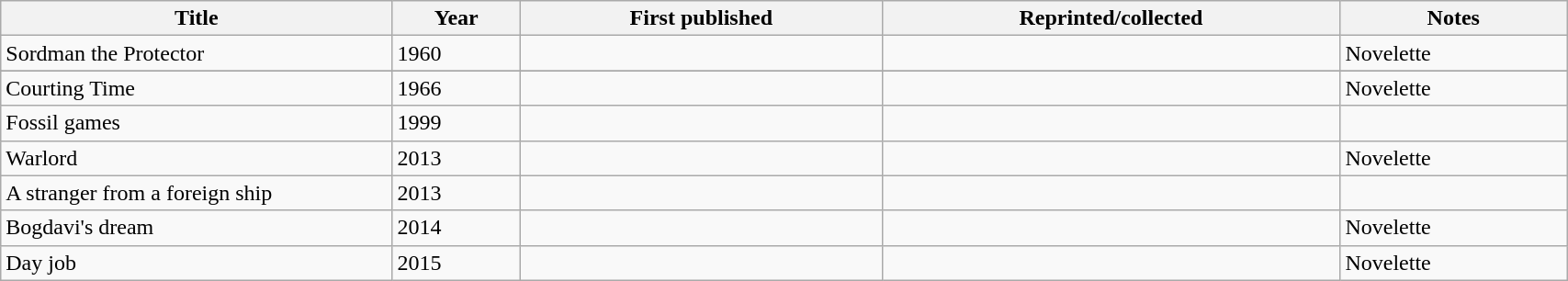<table class='wikitable sortable' width='90%'>
<tr>
<th width=25%>Title</th>
<th>Year</th>
<th>First published</th>
<th>Reprinted/collected</th>
<th>Notes</th>
</tr>
<tr>
<td>Sordman the Protector</td>
<td>1960</td>
<td></td>
<td></td>
<td>Novelette</td>
</tr>
<tr>
</tr>
<tr>
<td>Courting Time</td>
<td>1966</td>
<td></td>
<td></td>
<td>Novelette</td>
</tr>
<tr>
<td>Fossil games</td>
<td>1999</td>
<td></td>
<td></td>
<td></td>
</tr>
<tr>
<td>Warlord</td>
<td>2013</td>
<td></td>
<td></td>
<td>Novelette</td>
</tr>
<tr>
<td>A stranger from a foreign ship</td>
<td>2013</td>
<td></td>
<td></td>
<td></td>
</tr>
<tr>
<td>Bogdavi's dream</td>
<td>2014</td>
<td></td>
<td></td>
<td>Novelette</td>
</tr>
<tr>
<td>Day job</td>
<td>2015</td>
<td></td>
<td></td>
<td>Novelette</td>
</tr>
</table>
